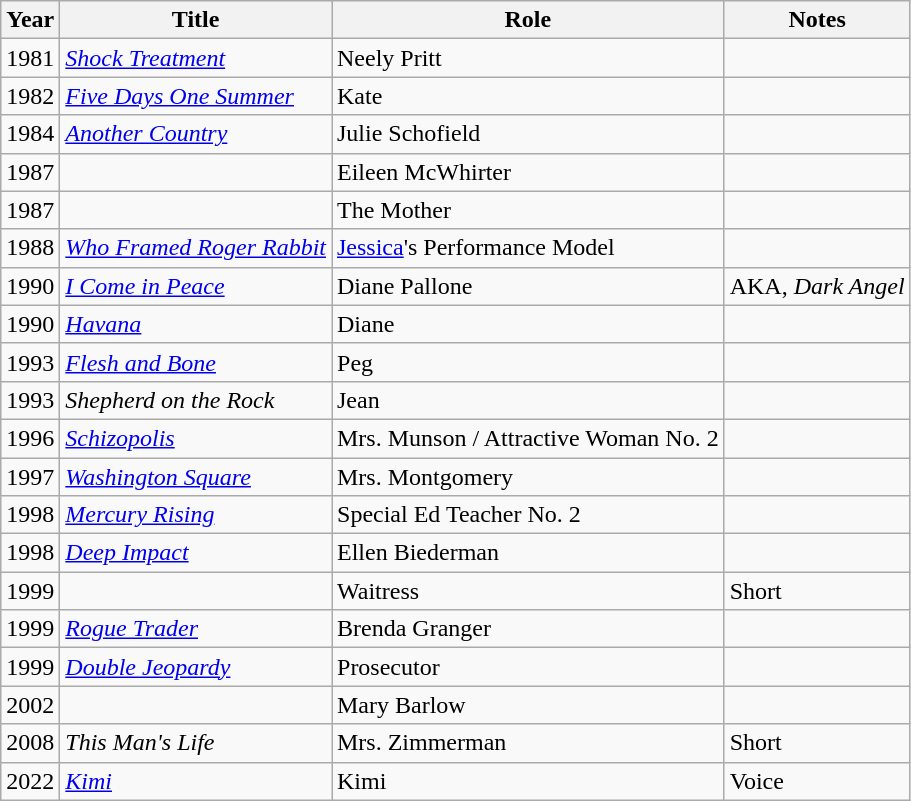<table class="wikitable">
<tr>
<th>Year</th>
<th>Title</th>
<th>Role</th>
<th>Notes</th>
</tr>
<tr>
<td>1981</td>
<td><em><a href='#'>Shock Treatment</a></em></td>
<td>Neely Pritt</td>
<td></td>
</tr>
<tr>
<td>1982</td>
<td><em><a href='#'>Five Days One Summer</a></em></td>
<td>Kate</td>
<td></td>
</tr>
<tr>
<td>1984</td>
<td><em><a href='#'>Another Country</a></em></td>
<td>Julie Schofield</td>
<td></td>
</tr>
<tr>
<td>1987</td>
<td><em></em></td>
<td>Eileen McWhirter</td>
<td></td>
</tr>
<tr>
<td>1987</td>
<td><em></em></td>
<td>The Mother</td>
<td></td>
</tr>
<tr>
<td>1988</td>
<td><em><a href='#'>Who Framed Roger Rabbit</a></em></td>
<td><a href='#'>Jessica</a>'s Performance Model</td>
<td></td>
</tr>
<tr>
<td>1990</td>
<td><em><a href='#'>I Come in Peace</a></em></td>
<td>Diane Pallone</td>
<td>AKA, <em>Dark Angel</em></td>
</tr>
<tr>
<td>1990</td>
<td><em><a href='#'>Havana</a></em></td>
<td>Diane</td>
<td></td>
</tr>
<tr>
<td>1993</td>
<td><em><a href='#'>Flesh and Bone</a></em></td>
<td>Peg</td>
<td></td>
</tr>
<tr>
<td>1993</td>
<td><em>Shepherd on the Rock</em></td>
<td>Jean</td>
<td></td>
</tr>
<tr>
<td>1996</td>
<td><em><a href='#'>Schizopolis</a></em></td>
<td>Mrs. Munson / Attractive Woman No. 2</td>
<td></td>
</tr>
<tr>
<td>1997</td>
<td><em><a href='#'>Washington Square</a></em></td>
<td>Mrs. Montgomery</td>
<td></td>
</tr>
<tr>
<td>1998</td>
<td><em><a href='#'>Mercury Rising</a></em></td>
<td>Special Ed Teacher No. 2</td>
<td></td>
</tr>
<tr>
<td>1998</td>
<td><em><a href='#'>Deep Impact</a></em></td>
<td>Ellen Biederman</td>
<td></td>
</tr>
<tr>
<td>1999</td>
<td><em></em></td>
<td>Waitress</td>
<td>Short</td>
</tr>
<tr>
<td>1999</td>
<td><em><a href='#'>Rogue Trader</a></em></td>
<td>Brenda Granger</td>
<td></td>
</tr>
<tr>
<td>1999</td>
<td><em><a href='#'>Double Jeopardy</a></em></td>
<td>Prosecutor</td>
<td></td>
</tr>
<tr>
<td>2002</td>
<td><em></em></td>
<td>Mary Barlow</td>
<td></td>
</tr>
<tr>
<td>2008</td>
<td><em>This Man's Life</em></td>
<td>Mrs. Zimmerman</td>
<td>Short</td>
</tr>
<tr>
<td>2022</td>
<td><a href='#'><em>Kimi</em></a></td>
<td>Kimi</td>
<td>Voice</td>
</tr>
</table>
